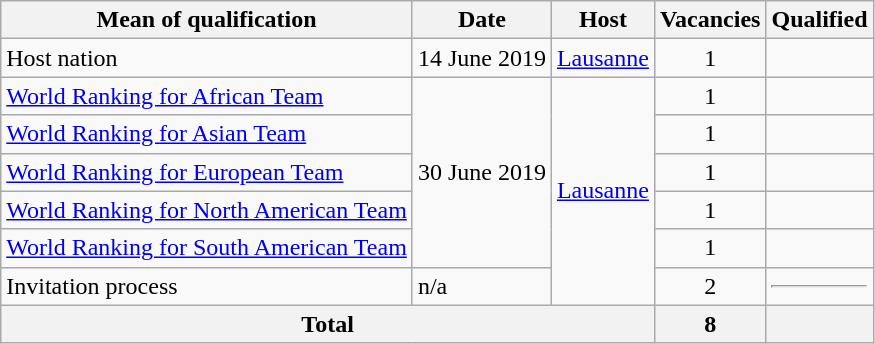<table class="wikitable">
<tr>
<th>Mean of qualification</th>
<th>Date</th>
<th>Host</th>
<th>Vacancies</th>
<th>Qualified</th>
</tr>
<tr>
<td>Host nation</td>
<td>14 June 2019</td>
<td> <a href='#'>Lausanne</a></td>
<td style="text-align:center;">1</td>
<td></td>
</tr>
<tr>
<td><a href='#'>World Ranking for African Team</a></td>
<td rowspan=5>30 June 2019</td>
<td rowspan=6> <a href='#'>Lausanne</a></td>
<td style="text-align:center;">1</td>
<td><br></td>
</tr>
<tr>
<td><a href='#'>World Ranking for Asian Team</a></td>
<td style="text-align:center;">1</td>
<td></td>
</tr>
<tr>
<td><a href='#'>World Ranking for European Team</a></td>
<td style="text-align:center;">1</td>
<td></td>
</tr>
<tr>
<td><a href='#'>World Ranking for North American Team</a></td>
<td style="text-align:center;">1</td>
<td></td>
</tr>
<tr>
<td><a href='#'>World Ranking for South American Team</a></td>
<td style="text-align:center;">1</td>
<td></td>
</tr>
<tr>
<td>Invitation process</td>
<td>n/a</td>
<td style="text-align:center;">2</td>
<td><hr></td>
</tr>
<tr>
<th colspan="3">Total</th>
<th>8</th>
<th></th>
</tr>
</table>
